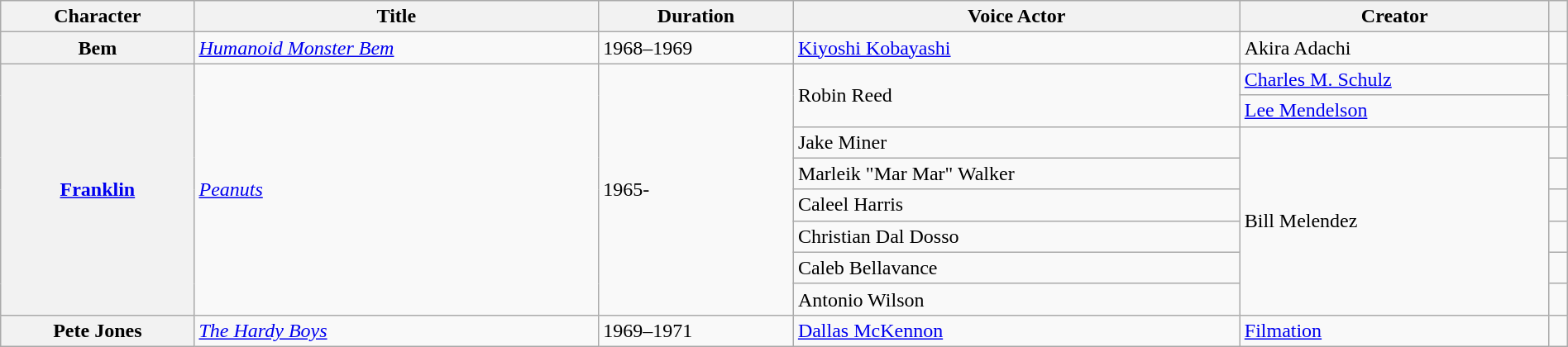<table class="wikitable sortable" style="width: 100%">
<tr>
<th>Character</th>
<th>Title</th>
<th>Duration</th>
<th>Voice Actor</th>
<th>Creator</th>
<th scope="col" class="unsortable"></th>
</tr>
<tr>
<th scope="row">Bem</th>
<td><em><a href='#'>Humanoid Monster Bem</a></em></td>
<td>1968–1969</td>
<td><a href='#'>Kiyoshi Kobayashi</a></td>
<td>Akira Adachi</td>
<td></td>
</tr>
<tr>
<th rowspan="9" scope="row"><a href='#'>Franklin</a></th>
<td rowspan="9"><em><a href='#'>Peanuts</a></em></td>
<td rowspan="9">1965-</td>
<td rowspan="3">Robin Reed</td>
<td><a href='#'>Charles M. Schulz</a></td>
<td rowspan="3"></td>
</tr>
<tr>
<td><a href='#'>Lee Mendelson</a></td>
</tr>
<tr>
<td rowspan="7">Bill Melendez</td>
</tr>
<tr>
<td>Jake Miner</td>
<td></td>
</tr>
<tr>
<td>Marleik "Mar Mar" Walker</td>
<td></td>
</tr>
<tr>
<td>Caleel Harris</td>
<td></td>
</tr>
<tr>
<td>Christian Dal Dosso</td>
<td></td>
</tr>
<tr>
<td>Caleb Bellavance</td>
<td></td>
</tr>
<tr>
<td>Antonio Wilson</td>
<td></td>
</tr>
<tr>
<th scope="row">Pete Jones</th>
<td><em><a href='#'>The Hardy Boys</a></em></td>
<td>1969–1971</td>
<td><a href='#'>Dallas McKennon</a></td>
<td><a href='#'>Filmation</a></td>
<td></td>
</tr>
</table>
